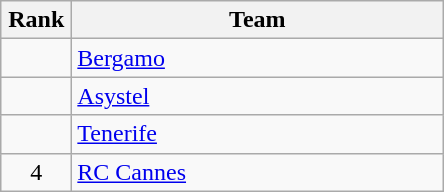<table class="wikitable" style="text-align: center;">
<tr>
<th width=40>Rank</th>
<th width=240>Team</th>
</tr>
<tr align=center>
<td></td>
<td style="text-align:left;"> <a href='#'>Bergamo</a></td>
</tr>
<tr align=center>
<td></td>
<td style="text-align:left;"> <a href='#'>Asystel</a></td>
</tr>
<tr align=center>
<td></td>
<td style="text-align:left;"> <a href='#'>Tenerife</a></td>
</tr>
<tr align=center>
<td>4</td>
<td style="text-align:left;"> <a href='#'>RC Cannes</a></td>
</tr>
</table>
